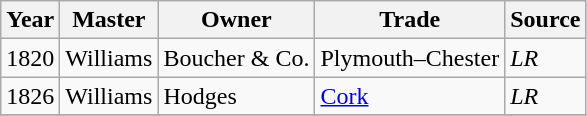<table class=" wikitable">
<tr>
<th>Year</th>
<th>Master</th>
<th>Owner</th>
<th>Trade</th>
<th>Source</th>
</tr>
<tr>
<td>1820</td>
<td>Williams</td>
<td>Boucher & Co.</td>
<td>Plymouth–Chester</td>
<td><em>LR</em></td>
</tr>
<tr>
<td>1826</td>
<td>Williams</td>
<td>Hodges</td>
<td><a href='#'>Cork</a></td>
<td><em>LR</em></td>
</tr>
<tr>
</tr>
</table>
